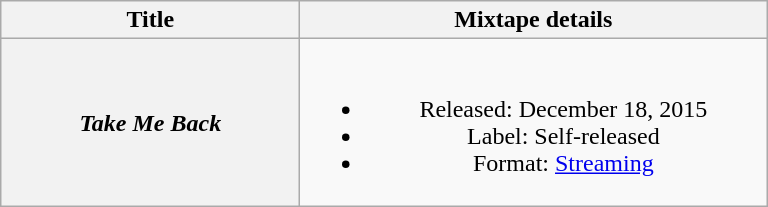<table class="wikitable plainrowheaders" style="text-align:center;">
<tr>
<th scope="col" style="width:12em;">Title</th>
<th scope="col" style="width:19em;">Mixtape details</th>
</tr>
<tr>
<th scope="row"><em>Take Me Back</em></th>
<td><br><ul><li>Released: December 18, 2015</li><li>Label: Self-released</li><li>Format: <a href='#'>Streaming</a></li></ul></td>
</tr>
</table>
